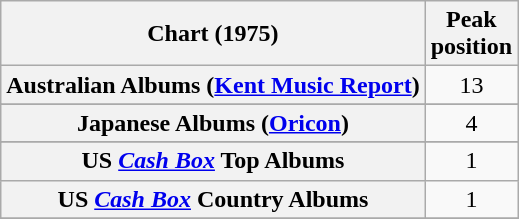<table class="wikitable sortable plainrowheaders" style="text-align:center">
<tr>
<th scope="col">Chart (1975)</th>
<th scope="col">Peak<br> position</th>
</tr>
<tr>
<th scope="row">Australian Albums (<a href='#'>Kent Music Report</a>)</th>
<td>13</td>
</tr>
<tr>
</tr>
<tr>
<th scope="row">Japanese Albums (<a href='#'>Oricon</a>)</th>
<td>4</td>
</tr>
<tr>
</tr>
<tr>
</tr>
<tr>
</tr>
<tr>
<th scope="row">US <em><a href='#'>Cash Box</a></em> Top Albums</th>
<td align="center">1</td>
</tr>
<tr>
<th scope="row">US <em><a href='#'>Cash Box</a></em> Country Albums</th>
<td align="center">1</td>
</tr>
<tr>
</tr>
</table>
